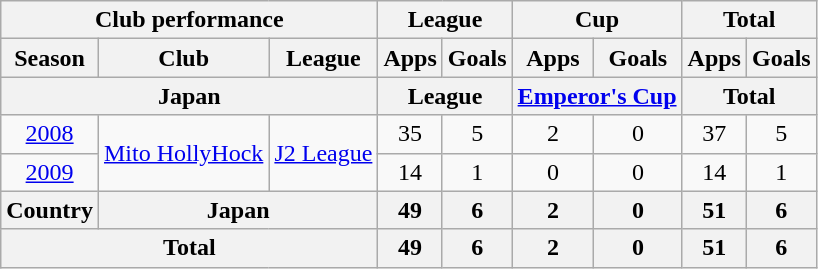<table class="wikitable" style="text-align:center;">
<tr>
<th colspan=3>Club performance</th>
<th colspan=2>League</th>
<th colspan=2>Cup</th>
<th colspan=2>Total</th>
</tr>
<tr>
<th>Season</th>
<th>Club</th>
<th>League</th>
<th>Apps</th>
<th>Goals</th>
<th>Apps</th>
<th>Goals</th>
<th>Apps</th>
<th>Goals</th>
</tr>
<tr>
<th colspan=3>Japan</th>
<th colspan=2>League</th>
<th colspan=2><a href='#'>Emperor's Cup</a></th>
<th colspan=2>Total</th>
</tr>
<tr>
<td><a href='#'>2008</a></td>
<td rowspan="2"><a href='#'>Mito HollyHock</a></td>
<td rowspan="2"><a href='#'>J2 League</a></td>
<td>35</td>
<td>5</td>
<td>2</td>
<td>0</td>
<td>37</td>
<td>5</td>
</tr>
<tr>
<td><a href='#'>2009</a></td>
<td>14</td>
<td>1</td>
<td>0</td>
<td>0</td>
<td>14</td>
<td>1</td>
</tr>
<tr>
<th rowspan=1>Country</th>
<th colspan=2>Japan</th>
<th>49</th>
<th>6</th>
<th>2</th>
<th>0</th>
<th>51</th>
<th>6</th>
</tr>
<tr>
<th colspan=3>Total</th>
<th>49</th>
<th>6</th>
<th>2</th>
<th>0</th>
<th>51</th>
<th>6</th>
</tr>
</table>
